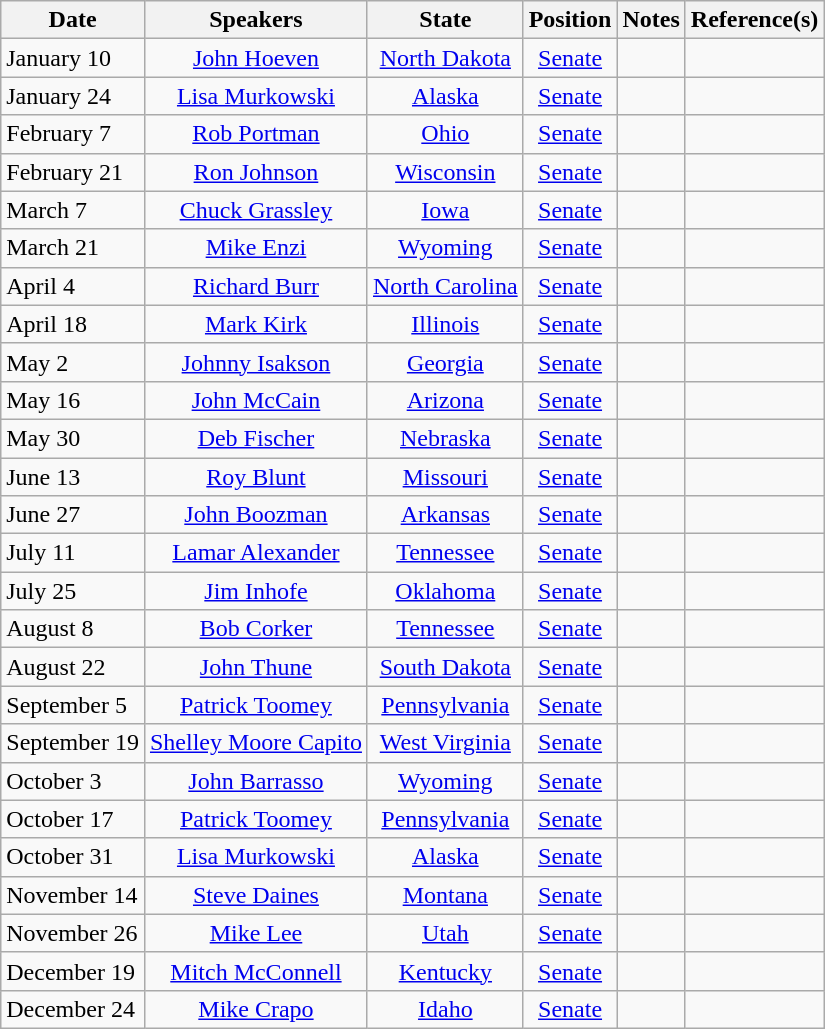<table class="wikitable">
<tr>
<th style="text-align: center;">Date</th>
<th style="text-align: center;">Speakers</th>
<th style="text-align: center;">State</th>
<th style="text-align: center;">Position</th>
<th style="text-align: center;">Notes</th>
<th style="text-align: center;">Reference(s)</th>
</tr>
<tr>
<td>January 10</td>
<td style="text-align: center;"><a href='#'>John Hoeven</a></td>
<td style="text-align: center;"><a href='#'>North Dakota</a></td>
<td style="text-align: center;"><a href='#'>Senate</a></td>
<td style="text-align: center;"></td>
<td style="text-align: center;"></td>
</tr>
<tr>
<td>January 24</td>
<td style="text-align: center;"><a href='#'>Lisa Murkowski</a></td>
<td style="text-align: center;"><a href='#'>Alaska</a></td>
<td style="text-align: center;"><a href='#'>Senate</a></td>
<td style="text-align: center;"></td>
<td style="text-align: center;"></td>
</tr>
<tr>
<td>February 7</td>
<td style="text-align: center;"><a href='#'>Rob Portman</a></td>
<td style="text-align: center;"><a href='#'>Ohio</a></td>
<td style="text-align: center;"><a href='#'>Senate</a></td>
<td style="text-align: center;"></td>
<td style="text-align: center;"></td>
</tr>
<tr>
<td>February 21</td>
<td style="text-align: center;"><a href='#'>Ron Johnson</a></td>
<td style="text-align: center;"><a href='#'>Wisconsin</a></td>
<td style="text-align: center;"><a href='#'>Senate</a></td>
<td style="text-align: center;"></td>
<td style="text-align: center;"></td>
</tr>
<tr>
<td>March 7</td>
<td style="text-align: center;"><a href='#'>Chuck Grassley</a></td>
<td style="text-align: center;"><a href='#'>Iowa</a></td>
<td style="text-align: center;"><a href='#'>Senate</a></td>
<td style="text-align: center;"></td>
<td style="text-align: center;"></td>
</tr>
<tr>
<td>March 21</td>
<td style="text-align: center;"><a href='#'>Mike Enzi</a></td>
<td style="text-align: center;"><a href='#'>Wyoming</a></td>
<td style="text-align: center;"><a href='#'>Senate</a></td>
<td style="text-align: center;"></td>
<td style="text-align: center;"></td>
</tr>
<tr>
<td>April 4</td>
<td style="text-align: center;"><a href='#'>Richard Burr</a></td>
<td style="text-align: center;"><a href='#'>North Carolina</a></td>
<td style="text-align: center;"><a href='#'>Senate</a></td>
<td style="text-align: center;"></td>
<td style="text-align: center;"></td>
</tr>
<tr>
<td>April 18</td>
<td style="text-align: center;"><a href='#'>Mark Kirk</a></td>
<td style="text-align: center;"><a href='#'>Illinois</a></td>
<td style="text-align: center;"><a href='#'>Senate</a></td>
<td style="text-align: center;"></td>
<td style="text-align: center;"></td>
</tr>
<tr>
<td>May 2</td>
<td style="text-align: center;"><a href='#'>Johnny Isakson</a></td>
<td style="text-align: center;"><a href='#'>Georgia</a></td>
<td style="text-align: center;"><a href='#'>Senate</a></td>
<td style="text-align: center;"></td>
<td style="text-align: center;"></td>
</tr>
<tr>
<td>May 16</td>
<td style="text-align: center;"><a href='#'>John McCain</a></td>
<td style="text-align: center;"><a href='#'>Arizona</a></td>
<td style="text-align: center;"><a href='#'>Senate</a></td>
<td style="text-align: center;"></td>
<td style="text-align: center;"></td>
</tr>
<tr>
<td>May 30</td>
<td style="text-align: center;"><a href='#'>Deb Fischer</a></td>
<td style="text-align: center;"><a href='#'>Nebraska</a></td>
<td style="text-align: center;"><a href='#'>Senate</a></td>
<td style="text-align: center;"></td>
<td style="text-align: center;"></td>
</tr>
<tr>
<td>June 13</td>
<td style="text-align: center;"><a href='#'>Roy Blunt</a></td>
<td style="text-align: center;"><a href='#'>Missouri</a></td>
<td style="text-align: center;"><a href='#'>Senate</a></td>
<td style="text-align: center;"></td>
<td style="text-align: center;"></td>
</tr>
<tr>
<td>June 27</td>
<td style="text-align: center;"><a href='#'>John Boozman</a></td>
<td style="text-align: center;"><a href='#'>Arkansas</a></td>
<td style="text-align: center;"><a href='#'>Senate</a></td>
<td style="text-align: center;"></td>
<td style="text-align: center;"></td>
</tr>
<tr>
<td>July 11</td>
<td style="text-align: center;"><a href='#'>Lamar Alexander</a></td>
<td style="text-align: center;"><a href='#'>Tennessee</a></td>
<td style="text-align: center;"><a href='#'>Senate</a></td>
<td style="text-align: center;"></td>
<td style="text-align: center;"></td>
</tr>
<tr>
<td>July 25</td>
<td style="text-align: center;"><a href='#'>Jim Inhofe</a></td>
<td style="text-align: center;"><a href='#'>Oklahoma</a></td>
<td style="text-align: center;"><a href='#'>Senate</a></td>
<td style="text-align: center;"></td>
<td style="text-align: center;"></td>
</tr>
<tr>
<td>August 8</td>
<td style="text-align: center;"><a href='#'>Bob Corker</a></td>
<td style="text-align: center;"><a href='#'>Tennessee</a></td>
<td style="text-align: center;"><a href='#'>Senate</a></td>
<td style="text-align: center;"></td>
<td style="text-align: center;"></td>
</tr>
<tr>
<td>August 22</td>
<td style="text-align: center;"><a href='#'>John Thune</a></td>
<td style="text-align: center;"><a href='#'>South Dakota</a></td>
<td style="text-align: center;"><a href='#'>Senate</a></td>
<td style="text-align: center;"></td>
<td style="text-align: center;"></td>
</tr>
<tr>
<td>September 5</td>
<td style="text-align: center;"><a href='#'>Patrick Toomey</a></td>
<td style="text-align: center;"><a href='#'>Pennsylvania</a></td>
<td style="text-align: center;"><a href='#'>Senate</a></td>
<td style="text-align: center;"></td>
<td style="text-align: center;"></td>
</tr>
<tr>
<td>September 19</td>
<td style="text-align: center;"><a href='#'>Shelley Moore Capito</a></td>
<td style="text-align: center;"><a href='#'>West Virginia</a></td>
<td style="text-align: center;"><a href='#'>Senate</a></td>
<td style="text-align: center;"></td>
<td style="text-align: center;"></td>
</tr>
<tr>
<td>October 3</td>
<td style="text-align: center;"><a href='#'>John Barrasso</a></td>
<td style="text-align: center;"><a href='#'>Wyoming</a></td>
<td style="text-align: center;"><a href='#'>Senate</a></td>
<td style="text-align: center;"></td>
<td style="text-align: center;"></td>
</tr>
<tr>
<td>October 17</td>
<td style="text-align: center;"><a href='#'>Patrick Toomey</a></td>
<td style="text-align: center;"><a href='#'>Pennsylvania</a></td>
<td style="text-align: center;"><a href='#'>Senate</a></td>
<td style="text-align: center;"></td>
<td style="text-align: center;"></td>
</tr>
<tr>
<td>October 31</td>
<td style="text-align: center;"><a href='#'>Lisa Murkowski</a></td>
<td style="text-align: center;"><a href='#'>Alaska</a></td>
<td style="text-align: center;"><a href='#'>Senate</a></td>
<td style="text-align: center;"></td>
<td style="text-align: center;"></td>
</tr>
<tr>
<td>November 14</td>
<td style="text-align: center;"><a href='#'>Steve Daines</a></td>
<td style="text-align: center;"><a href='#'>Montana</a></td>
<td style="text-align: center;"><a href='#'>Senate</a></td>
<td style="text-align: center;"></td>
<td style="text-align: center;"></td>
</tr>
<tr>
<td>November 26</td>
<td style="text-align: center;"><a href='#'>Mike Lee</a></td>
<td style="text-align: center;"><a href='#'>Utah</a></td>
<td style="text-align: center;"><a href='#'>Senate</a></td>
<td style="text-align: center;"></td>
<td style="text-align: center;"></td>
</tr>
<tr>
<td>December 19</td>
<td style="text-align: center;"><a href='#'>Mitch McConnell</a></td>
<td style="text-align: center;"><a href='#'>Kentucky</a></td>
<td style="text-align: center;"><a href='#'>Senate</a></td>
<td style="text-align: center;"></td>
<td style="text-align: center;"></td>
</tr>
<tr>
<td>December 24</td>
<td style="text-align: center;"><a href='#'>Mike Crapo</a></td>
<td style="text-align: center;"><a href='#'>Idaho</a></td>
<td style="text-align: center;"><a href='#'>Senate</a></td>
<td style="text-align: center;"></td>
<td style="text-align: center;"></td>
</tr>
</table>
